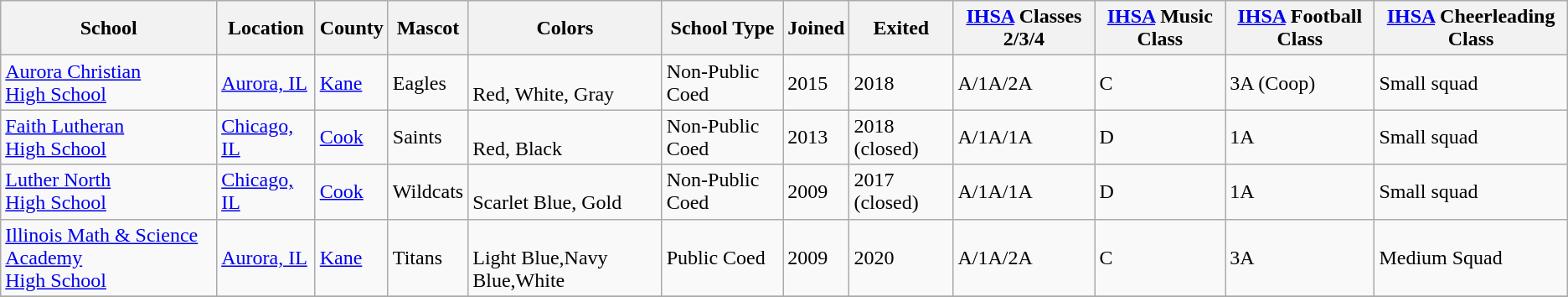<table class="wikitable sortable" style="font-size:100%;">
<tr>
<th><strong>School</strong></th>
<th><strong>Location</strong></th>
<th><strong>County</strong></th>
<th><strong>Mascot</strong></th>
<th><strong>Colors</strong></th>
<th><strong>School Type</strong></th>
<th><strong>Joined</strong></th>
<th><strong>Exited</strong></th>
<th><a href='#'>IHSA</a> <strong>Classes 2/3/4</strong></th>
<th><a href='#'>IHSA</a> <strong>Music Class</strong></th>
<th><a href='#'>IHSA</a> <strong>Football Class</strong></th>
<th><a href='#'>IHSA</a> <strong>Cheerleading Class</strong></th>
</tr>
<tr>
<td><a href='#'>Aurora Christian<br>High School</a></td>
<td><a href='#'>Aurora, IL</a></td>
<td><a href='#'>Kane</a></td>
<td>Eagles</td>
<td>  <br>Red, White, Gray</td>
<td>Non-Public Coed</td>
<td>2015</td>
<td>2018</td>
<td>A/1A/2A</td>
<td>C</td>
<td>3A (Coop)</td>
<td>Small squad</td>
</tr>
<tr>
<td><a href='#'>Faith Lutheran<br>High School</a></td>
<td><a href='#'>Chicago, IL</a></td>
<td><a href='#'>Cook</a></td>
<td>Saints</td>
<td> <br>Red, Black</td>
<td>Non-Public Coed</td>
<td>2013</td>
<td>2018 (closed)</td>
<td>A/1A/1A</td>
<td>D</td>
<td>1A</td>
<td>Small squad</td>
</tr>
<tr>
<td><a href='#'>Luther North<br>High School</a></td>
<td><a href='#'>Chicago, IL</a></td>
<td><a href='#'>Cook</a></td>
<td>Wildcats</td>
<td> <br>Scarlet Blue, Gold</td>
<td>Non-Public Coed</td>
<td>2009</td>
<td>2017 (closed)</td>
<td>A/1A/1A</td>
<td>D</td>
<td>1A</td>
<td>Small squad</td>
</tr>
<tr>
<td><a href='#'>Illinois Math & Science Academy<br>High School</a></td>
<td><a href='#'>Aurora, IL</a></td>
<td><a href='#'>Kane</a></td>
<td>Titans</td>
<td><br>Light Blue,Navy Blue,White</td>
<td>Public Coed</td>
<td>2009</td>
<td>2020</td>
<td>A/1A/2A</td>
<td>C</td>
<td>3A</td>
<td>Medium Squad</td>
</tr>
<tr>
</tr>
</table>
